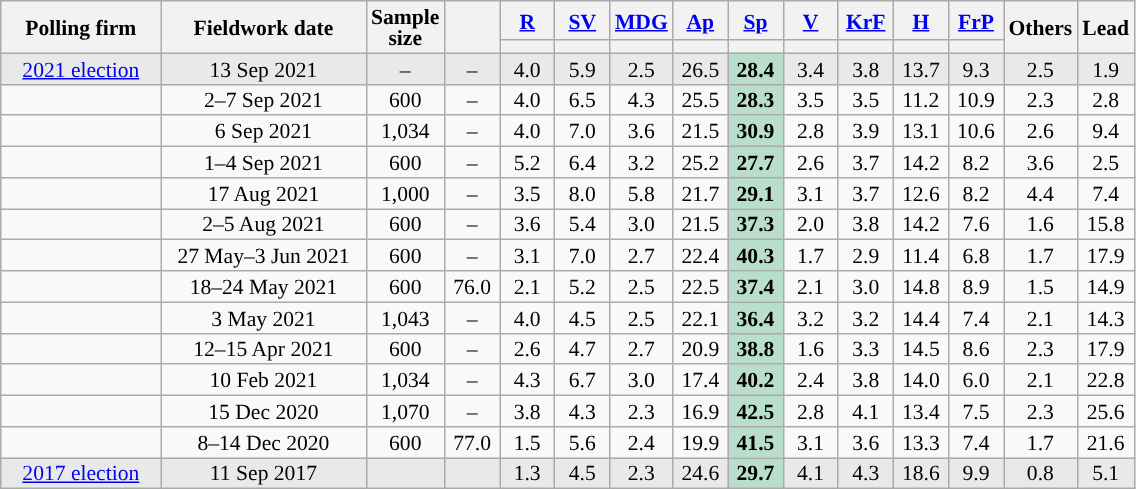<table class="wikitable mw-collapsible sortable" style="text-align:center;font-size:90%;line-height:14px;">
<tr>
<th rowspan="2" style="width:100px;">Polling firm</th>
<th rowspan="2" style="width:130px;">Fieldwork date</th>
<th rowspan="2" style="width:35px;">Sample<br>size</th>
<th rowspan="2" style="width:30px;"></th>
<th class="unsortable" style="width:30px;"><a href='#'>R</a></th>
<th class="unsortable" style="width:30px;"><a href='#'>SV</a></th>
<th class="unsortable" style="width:30px;"><a href='#'>MDG</a></th>
<th class="unsortable" style="width:30px;"><a href='#'>Ap</a></th>
<th class="unsortable" style="width:30px;"><a href='#'>Sp</a></th>
<th class="unsortable" style="width:30px;"><a href='#'>V</a></th>
<th class="unsortable" style="width:30px;"><a href='#'>KrF</a></th>
<th class="unsortable" style="width:30px;"><a href='#'>H</a></th>
<th class="unsortable" style="width:30px;"><a href='#'>FrP</a></th>
<th class="unsortable" style="width:20px;" rowspan="2">Others</th>
<th rowspan="2" style="width:30px;">Lead</th>
</tr>
<tr>
<th style="background:"></th>
<th style="background:"></th>
<th style="background:"></th>
<th style="background:"></th>
<th style="background:"></th>
<th style="background:"></th>
<th style="background:"></th>
<th style="background:"></th>
<th style="background:"></th>
</tr>
<tr style="background:#E9E9E9;">
<td><a href='#'>2021 election</a></td>
<td>13 Sep 2021</td>
<td>–</td>
<td>–</td>
<td>4.0</td>
<td>5.9</td>
<td>2.5</td>
<td>26.5</td>
<td style="background:#BADECC;"><strong>28.4</strong></td>
<td>3.4</td>
<td>3.8</td>
<td>13.7</td>
<td>9.3</td>
<td>2.5</td>
<td style="background:">1.9</td>
</tr>
<tr>
<td></td>
<td>2–7 Sep 2021</td>
<td>600</td>
<td>–</td>
<td>4.0</td>
<td>6.5</td>
<td>4.3</td>
<td>25.5</td>
<td style="background:#BADECC;"><strong>28.3</strong></td>
<td>3.5</td>
<td>3.5</td>
<td>11.2</td>
<td>10.9</td>
<td>2.3</td>
<td style="background:">2.8</td>
</tr>
<tr>
<td></td>
<td>6 Sep 2021</td>
<td>1,034</td>
<td>–</td>
<td>4.0</td>
<td>7.0</td>
<td>3.6</td>
<td>21.5</td>
<td style="background:#BADECC;"><strong>30.9</strong></td>
<td>2.8</td>
<td>3.9</td>
<td>13.1</td>
<td>10.6</td>
<td>2.6</td>
<td style="background:">9.4</td>
</tr>
<tr>
<td></td>
<td>1–4 Sep 2021</td>
<td>600</td>
<td>–</td>
<td>5.2</td>
<td>6.4</td>
<td>3.2</td>
<td>25.2</td>
<td style="background:#BADECC;"><strong>27.7</strong></td>
<td>2.6</td>
<td>3.7</td>
<td>14.2</td>
<td>8.2</td>
<td>3.6</td>
<td style="background:">2.5</td>
</tr>
<tr>
<td></td>
<td>17 Aug 2021</td>
<td>1,000</td>
<td>–</td>
<td>3.5</td>
<td>8.0</td>
<td>5.8</td>
<td>21.7</td>
<td style="background:#BADECC;"><strong>29.1</strong></td>
<td>3.1</td>
<td>3.7</td>
<td>12.6</td>
<td>8.2</td>
<td>4.4</td>
<td style="background:">7.4</td>
</tr>
<tr>
<td></td>
<td>2–5 Aug 2021</td>
<td>600</td>
<td>–</td>
<td>3.6</td>
<td>5.4</td>
<td>3.0</td>
<td>21.5</td>
<td style="background:#BADECC;"><strong>37.3</strong></td>
<td>2.0</td>
<td>3.8</td>
<td>14.2</td>
<td>7.6</td>
<td>1.6</td>
<td style="background:">15.8</td>
</tr>
<tr>
<td></td>
<td>27 May–3 Jun 2021</td>
<td>600</td>
<td>–</td>
<td>3.1</td>
<td>7.0</td>
<td>2.7</td>
<td>22.4</td>
<td style="background:#BADECC;"><strong>40.3</strong></td>
<td>1.7</td>
<td>2.9</td>
<td>11.4</td>
<td>6.8</td>
<td>1.7</td>
<td style="background:">17.9</td>
</tr>
<tr>
<td></td>
<td>18–24 May 2021</td>
<td>600</td>
<td>76.0</td>
<td>2.1</td>
<td>5.2</td>
<td>2.5</td>
<td>22.5</td>
<td style="background:#BADECC;"><strong>37.4</strong></td>
<td>2.1</td>
<td>3.0</td>
<td>14.8</td>
<td>8.9</td>
<td>1.5</td>
<td style="background:">14.9</td>
</tr>
<tr>
<td></td>
<td>3 May 2021</td>
<td>1,043</td>
<td>–</td>
<td>4.0</td>
<td>4.5</td>
<td>2.5</td>
<td>22.1</td>
<td style="background:#BADECC;"><strong>36.4</strong></td>
<td>3.2</td>
<td>3.2</td>
<td>14.4</td>
<td>7.4</td>
<td>2.1</td>
<td style="background:">14.3</td>
</tr>
<tr>
<td></td>
<td>12–15 Apr 2021</td>
<td>600</td>
<td>–</td>
<td>2.6</td>
<td>4.7</td>
<td>2.7</td>
<td>20.9</td>
<td style="background:#BADECC;"><strong>38.8</strong></td>
<td>1.6</td>
<td>3.3</td>
<td>14.5</td>
<td>8.6</td>
<td>2.3</td>
<td style="background:">17.9</td>
</tr>
<tr>
<td></td>
<td>10 Feb 2021</td>
<td>1,034</td>
<td>–</td>
<td>4.3</td>
<td>6.7</td>
<td>3.0</td>
<td>17.4</td>
<td style="background:#BADECC;"><strong>40.2</strong></td>
<td>2.4</td>
<td>3.8</td>
<td>14.0</td>
<td>6.0</td>
<td>2.1</td>
<td style="background:">22.8</td>
</tr>
<tr>
<td></td>
<td>15 Dec 2020</td>
<td>1,070</td>
<td>–</td>
<td>3.8</td>
<td>4.3</td>
<td>2.3</td>
<td>16.9</td>
<td style="background:#BADECC;"><strong>42.5</strong></td>
<td>2.8</td>
<td>4.1</td>
<td>13.4</td>
<td>7.5</td>
<td>2.3</td>
<td style="background:">25.6</td>
</tr>
<tr>
<td></td>
<td>8–14 Dec 2020</td>
<td>600</td>
<td>77.0</td>
<td>1.5</td>
<td>5.6</td>
<td>2.4</td>
<td>19.9</td>
<td style="background:#BADECC;"><strong>41.5</strong></td>
<td>3.1</td>
<td>3.6</td>
<td>13.3</td>
<td>7.4</td>
<td>1.7</td>
<td style="background:">21.6</td>
</tr>
<tr style="background:#E9E9E9;">
<td><a href='#'>2017 election</a></td>
<td>11 Sep 2017</td>
<td></td>
<td></td>
<td>1.3</td>
<td>4.5</td>
<td>2.3</td>
<td>24.6</td>
<td style="background:#BADECC;"><strong>29.7</strong></td>
<td>4.1</td>
<td>4.3</td>
<td>18.6</td>
<td>9.9</td>
<td>0.8</td>
<td style="background:">5.1</td>
</tr>
</table>
